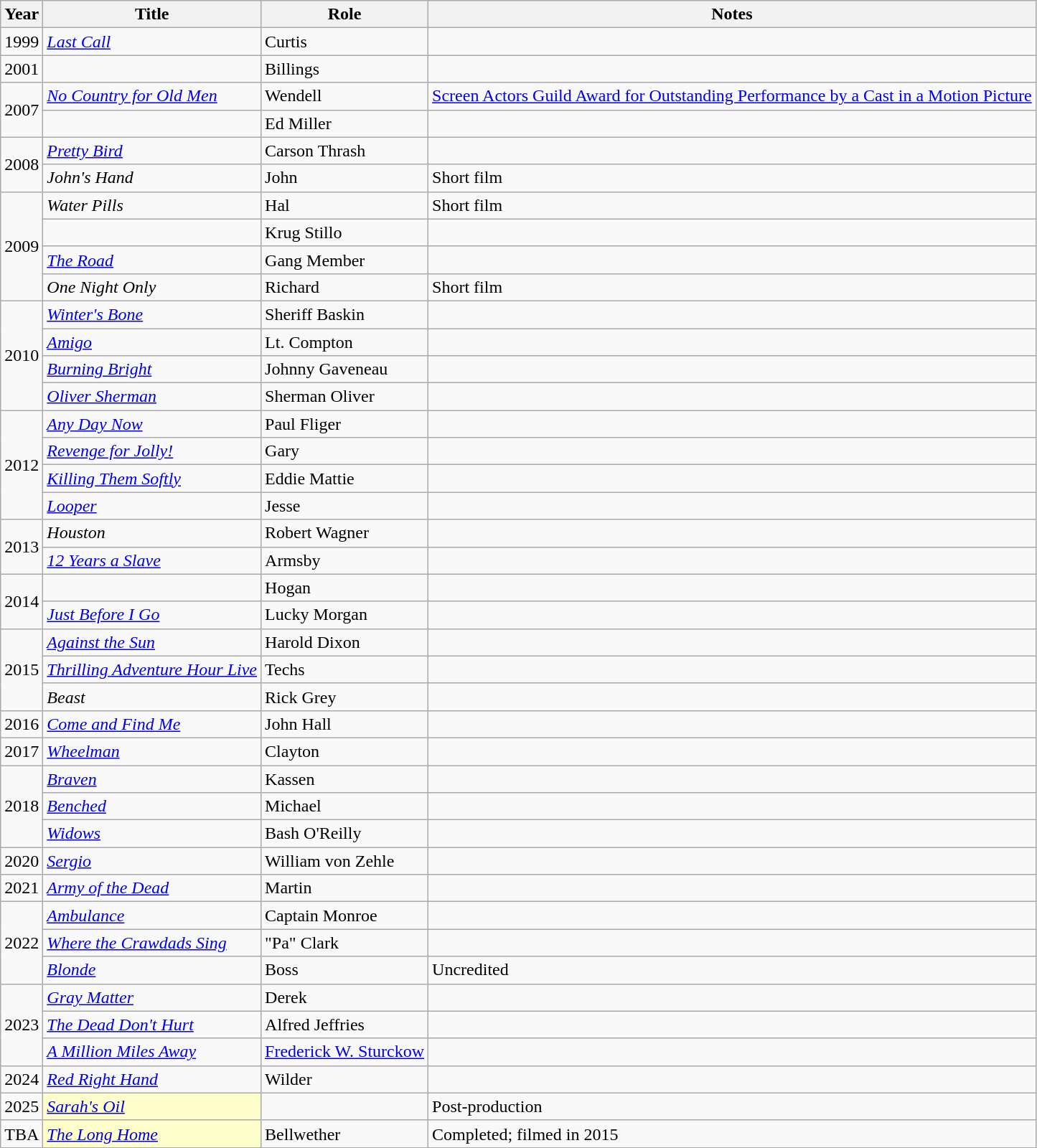<table class="wikitable sortable">
<tr>
<th>Year</th>
<th>Title</th>
<th>Role</th>
<th class="unsortable">Notes</th>
</tr>
<tr>
<td>1999</td>
<td><em><a href='#'>Last Call</a></em></td>
<td>Curtis</td>
<td></td>
</tr>
<tr>
<td>2001</td>
<td><em></em></td>
<td>Billings</td>
<td></td>
</tr>
<tr>
<td rowspan="2">2007</td>
<td><em><a href='#'>No Country for Old Men</a></em></td>
<td>Wendell</td>
<td><a href='#'>Screen Actors Guild Award for Outstanding Performance by a Cast in a Motion Picture</a></td>
</tr>
<tr>
<td><em></em></td>
<td>Ed Miller</td>
<td></td>
</tr>
<tr>
<td rowspan="2">2008</td>
<td><em><a href='#'>Pretty Bird</a></em></td>
<td>Carson Thrash</td>
<td></td>
</tr>
<tr>
<td><em>John's Hand</em></td>
<td>John</td>
<td>Short film</td>
</tr>
<tr>
<td rowspan="4">2009</td>
<td><em>Water Pills</em></td>
<td>Hal</td>
<td>Short film</td>
</tr>
<tr>
<td><em></em></td>
<td>Krug Stillo</td>
<td></td>
</tr>
<tr>
<td><em><a href='#'>The Road</a></em></td>
<td>Gang Member</td>
<td></td>
</tr>
<tr>
<td><em>One Night Only</em></td>
<td>Richard</td>
<td>Short film</td>
</tr>
<tr>
<td rowspan="4">2010</td>
<td><em><a href='#'>Winter's Bone</a></em></td>
<td>Sheriff Baskin</td>
<td></td>
</tr>
<tr>
<td><em><a href='#'>Amigo</a></em></td>
<td>Lt. Compton</td>
<td></td>
</tr>
<tr>
<td><em><a href='#'>Burning Bright</a></em></td>
<td>Johnny Gaveneau</td>
<td></td>
</tr>
<tr>
<td><em><a href='#'>Oliver Sherman</a></em></td>
<td>Sherman Oliver</td>
<td></td>
</tr>
<tr>
<td rowspan="4">2012</td>
<td><em><a href='#'>Any Day Now</a></em></td>
<td>Paul Fliger</td>
<td></td>
</tr>
<tr>
<td><em><a href='#'>Revenge for Jolly!</a></em></td>
<td>Gary</td>
<td></td>
</tr>
<tr>
<td><em><a href='#'>Killing Them Softly</a></em></td>
<td>Eddie Mattie</td>
<td></td>
</tr>
<tr>
<td><em><a href='#'>Looper</a></em></td>
<td>Jesse</td>
<td></td>
</tr>
<tr>
<td rowspan="2">2013</td>
<td><em>Houston</em></td>
<td>Robert Wagner</td>
<td></td>
</tr>
<tr>
<td><em><a href='#'>12 Years a Slave</a></em></td>
<td>Armsby</td>
<td></td>
</tr>
<tr>
<td rowspan="2">2014</td>
<td><em></em></td>
<td>Hogan</td>
<td></td>
</tr>
<tr>
<td><em><a href='#'>Just Before I Go</a></em></td>
<td>Lucky Morgan</td>
<td></td>
</tr>
<tr>
<td rowspan="3">2015</td>
<td><em><a href='#'>Against the Sun</a></em></td>
<td>Harold Dixon</td>
<td></td>
</tr>
<tr>
<td><em><a href='#'>Thrilling Adventure Hour Live</a></em></td>
<td>Techs</td>
<td></td>
</tr>
<tr>
<td><em>Beast</em></td>
<td>Rick Grey</td>
<td></td>
</tr>
<tr>
<td>2016</td>
<td><em><a href='#'>Come and Find Me</a></em></td>
<td>John Hall</td>
<td></td>
</tr>
<tr>
<td>2017</td>
<td><em><a href='#'>Wheelman</a></em></td>
<td>Clayton</td>
<td></td>
</tr>
<tr>
<td rowspan="3">2018</td>
<td><em><a href='#'>Braven</a></em></td>
<td>Kassen</td>
<td></td>
</tr>
<tr>
<td><em><a href='#'>Benched</a></em></td>
<td>Michael</td>
<td></td>
</tr>
<tr>
<td><em><a href='#'>Widows</a></em></td>
<td>Bash O'Reilly</td>
<td></td>
</tr>
<tr>
<td>2020</td>
<td><em><a href='#'>Sergio</a></em></td>
<td>William von Zehle</td>
<td></td>
</tr>
<tr>
<td>2021</td>
<td><em><a href='#'>Army of the Dead</a></em></td>
<td>Martin</td>
<td></td>
</tr>
<tr>
<td rowspan="3">2022</td>
<td><em><a href='#'>Ambulance</a></em></td>
<td>Captain Monroe</td>
<td></td>
</tr>
<tr>
<td><em><a href='#'>Where the Crawdads Sing</a></em></td>
<td>"Pa" Clark</td>
<td></td>
</tr>
<tr>
<td><em><a href='#'>Blonde</a></em></td>
<td>Boss</td>
<td>Uncredited</td>
</tr>
<tr>
<td rowspan="3">2023</td>
<td><em><a href='#'>Gray Matter</a></em></td>
<td>Derek</td>
<td></td>
</tr>
<tr>
<td><em><a href='#'>The Dead Don't Hurt</a></em></td>
<td>Alfred Jeffries</td>
<td></td>
</tr>
<tr>
<td><em><a href='#'>A Million Miles Away</a></em></td>
<td><a href='#'>Frederick W. Sturckow</a></td>
<td></td>
</tr>
<tr>
<td>2024</td>
<td><em><a href='#'>Red Right Hand</a></em></td>
<td>Wilder</td>
<td></td>
</tr>
<tr>
<td>2025</td>
<td style="background:#FFFFCC;"><em><a href='#'>Sarah's Oil</a></em> </td>
<td></td>
<td>Post-production</td>
</tr>
<tr>
<td>TBA</td>
<td style="background:#FFFFCC;"><em><a href='#'>The Long Home</a></em> </td>
<td>Bellwether</td>
<td>Completed; filmed in 2015</td>
</tr>
<tr>
</tr>
</table>
